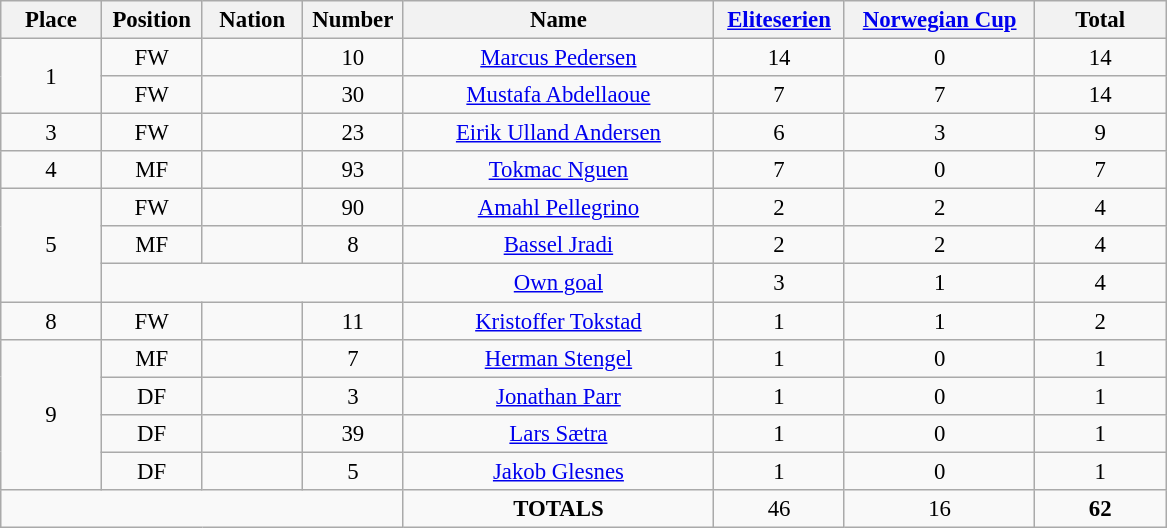<table class="wikitable" style="font-size: 95%; text-align: center;">
<tr>
<th width=60>Place</th>
<th width=60>Position</th>
<th width=60>Nation</th>
<th width=60>Number</th>
<th width=200>Name</th>
<th width=80><a href='#'>Eliteserien</a></th>
<th width=120><a href='#'>Norwegian Cup</a></th>
<th width=80><strong>Total</strong></th>
</tr>
<tr>
<td rowspan="2">1</td>
<td>FW</td>
<td></td>
<td>10</td>
<td><a href='#'>Marcus Pedersen</a></td>
<td>14</td>
<td>0</td>
<td>14</td>
</tr>
<tr>
<td>FW</td>
<td></td>
<td>30</td>
<td><a href='#'>Mustafa Abdellaoue</a></td>
<td>7</td>
<td>7</td>
<td>14</td>
</tr>
<tr>
<td>3</td>
<td>FW</td>
<td></td>
<td>23</td>
<td><a href='#'>Eirik Ulland Andersen</a></td>
<td>6</td>
<td>3</td>
<td>9</td>
</tr>
<tr>
<td>4</td>
<td>MF</td>
<td></td>
<td>93</td>
<td><a href='#'>Tokmac Nguen</a></td>
<td>7</td>
<td>0</td>
<td>7</td>
</tr>
<tr>
<td rowspan="3">5</td>
<td>FW</td>
<td></td>
<td>90</td>
<td><a href='#'>Amahl Pellegrino</a></td>
<td>2</td>
<td>2</td>
<td>4</td>
</tr>
<tr>
<td>MF</td>
<td></td>
<td>8</td>
<td><a href='#'>Bassel Jradi</a></td>
<td>2</td>
<td>2</td>
<td>4</td>
</tr>
<tr>
<td colspan="3"></td>
<td><a href='#'>Own goal</a></td>
<td>3</td>
<td>1</td>
<td>4</td>
</tr>
<tr>
<td>8</td>
<td>FW</td>
<td></td>
<td>11</td>
<td><a href='#'>Kristoffer Tokstad</a></td>
<td>1</td>
<td>1</td>
<td>2</td>
</tr>
<tr>
<td rowspan="4">9</td>
<td>MF</td>
<td></td>
<td>7</td>
<td><a href='#'>Herman Stengel</a></td>
<td>1</td>
<td>0</td>
<td>1</td>
</tr>
<tr>
<td>DF</td>
<td></td>
<td>3</td>
<td><a href='#'>Jonathan Parr</a></td>
<td>1</td>
<td>0</td>
<td>1</td>
</tr>
<tr>
<td>DF</td>
<td></td>
<td>39</td>
<td><a href='#'>Lars Sætra</a></td>
<td>1</td>
<td>0</td>
<td>1</td>
</tr>
<tr>
<td>DF</td>
<td></td>
<td>5</td>
<td><a href='#'>Jakob Glesnes</a></td>
<td>1</td>
<td>0</td>
<td>1</td>
</tr>
<tr>
<td colspan="4"></td>
<td><strong>TOTALS</strong></td>
<td>46</td>
<td>16</td>
<td><strong>62</strong></td>
</tr>
</table>
